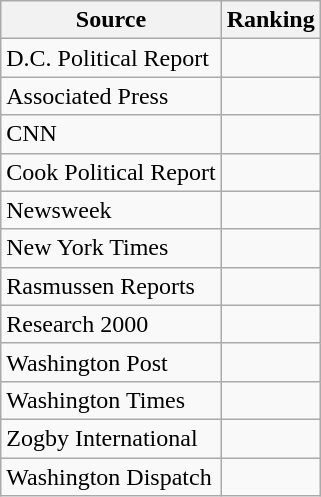<table class="wikitable">
<tr>
<th>Source</th>
<th>Ranking</th>
</tr>
<tr>
<td>D.C. Political Report</td>
<td></td>
</tr>
<tr>
<td>Associated Press</td>
<td></td>
</tr>
<tr>
<td>CNN</td>
<td></td>
</tr>
<tr>
<td>Cook Political Report</td>
<td></td>
</tr>
<tr>
<td>Newsweek</td>
<td></td>
</tr>
<tr>
<td>New York Times</td>
<td></td>
</tr>
<tr>
<td>Rasmussen Reports</td>
<td></td>
</tr>
<tr>
<td>Research 2000</td>
<td></td>
</tr>
<tr>
<td>Washington Post</td>
<td></td>
</tr>
<tr>
<td>Washington Times</td>
<td></td>
</tr>
<tr>
<td>Zogby International</td>
<td></td>
</tr>
<tr>
<td>Washington Dispatch</td>
<td></td>
</tr>
</table>
